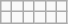<table class="wikitable letters-teal">
<tr class=letters-nadir>
<td></td>
<td></td>
<td></td>
<td></td>
<td></td>
<td></td>
</tr>
<tr>
<td></td>
<td></td>
<td></td>
<td></td>
<td></td>
<td></td>
</tr>
</table>
